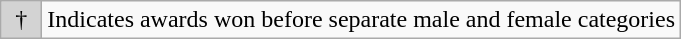<table class="wikitable">
<tr>
<td width=20px align=center style="background-color:lightgray">†</td>
<td>Indicates awards won before separate male and female categories</td>
</tr>
</table>
